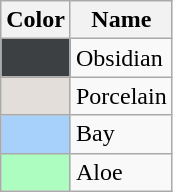<table class="wikitable">
<tr>
<th>Color</th>
<th>Name</th>
</tr>
<tr>
<td bgcolor="3c4043"></td>
<td>Obsidian</td>
</tr>
<tr>
<td bgcolor="e3ded9"></td>
<td>Porcelain</td>
</tr>
<tr>
<td bgcolor="a7d1fa"></td>
<td>Bay</td>
</tr>
<tr>
<td bgcolor="aefdc0"></td>
<td>Aloe</td>
</tr>
</table>
